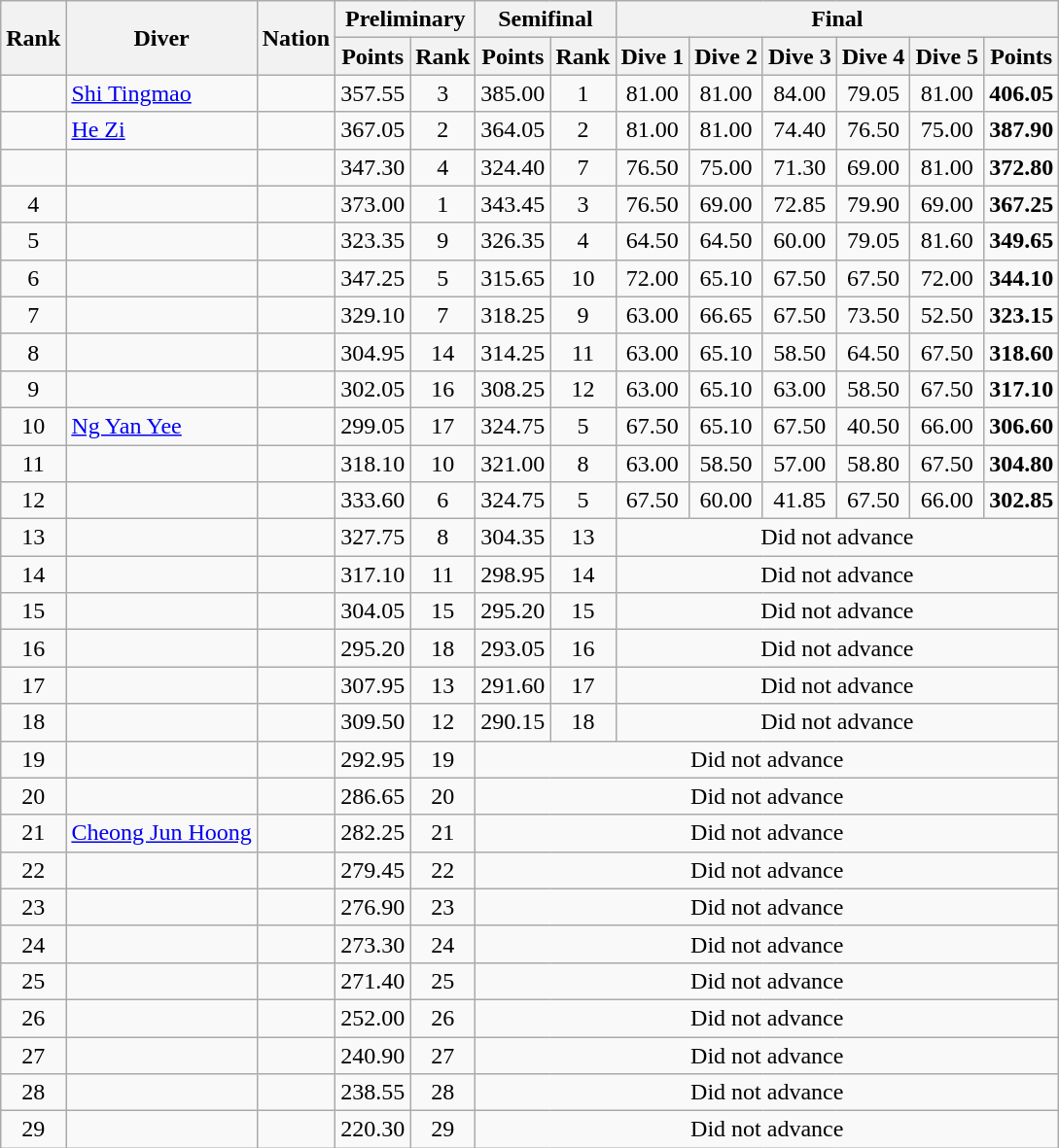<table style="text-align:center" class="wikitable sortable">
<tr>
<th rowspan="2" data-sort-type=number>Rank</th>
<th rowspan="2">Diver</th>
<th rowspan="2">Nation</th>
<th colspan="2">Preliminary</th>
<th colspan="2">Semifinal</th>
<th colspan="6">Final</th>
</tr>
<tr>
<th>Points</th>
<th>Rank</th>
<th>Points</th>
<th>Rank</th>
<th>Dive 1</th>
<th>Dive 2</th>
<th>Dive 3</th>
<th>Dive 4</th>
<th>Dive 5</th>
<th>Points</th>
</tr>
<tr>
<td></td>
<td align="left"><a href='#'>Shi Tingmao</a></td>
<td align=left></td>
<td>357.55</td>
<td>3</td>
<td>385.00</td>
<td>1</td>
<td>81.00</td>
<td>81.00</td>
<td>84.00</td>
<td>79.05</td>
<td>81.00</td>
<td><strong>406.05</strong></td>
</tr>
<tr>
<td></td>
<td align="left"><a href='#'>He Zi</a></td>
<td align=left></td>
<td>367.05</td>
<td>2</td>
<td>364.05</td>
<td>2</td>
<td>81.00</td>
<td>81.00</td>
<td>74.40</td>
<td>76.50</td>
<td>75.00</td>
<td><strong>387.90</strong></td>
</tr>
<tr>
<td></td>
<td align="left"></td>
<td align=left></td>
<td>347.30</td>
<td>4</td>
<td>324.40</td>
<td>7</td>
<td>76.50</td>
<td>75.00</td>
<td>71.30</td>
<td>69.00</td>
<td>81.00</td>
<td><strong>372.80</strong></td>
</tr>
<tr>
<td>4</td>
<td align="left"></td>
<td align=left></td>
<td>373.00</td>
<td>1</td>
<td>343.45</td>
<td>3</td>
<td>76.50</td>
<td>69.00</td>
<td>72.85</td>
<td>79.90</td>
<td>69.00</td>
<td><strong>367.25</strong></td>
</tr>
<tr>
<td>5</td>
<td align="left"></td>
<td align=left></td>
<td>323.35</td>
<td>9</td>
<td>326.35</td>
<td>4</td>
<td>64.50</td>
<td>64.50</td>
<td>60.00</td>
<td>79.05</td>
<td>81.60</td>
<td><strong>349.65</strong></td>
</tr>
<tr>
<td>6</td>
<td align="left"></td>
<td align=left></td>
<td>347.25</td>
<td>5</td>
<td>315.65</td>
<td>10</td>
<td>72.00</td>
<td>65.10</td>
<td>67.50</td>
<td>67.50</td>
<td>72.00</td>
<td><strong>344.10</strong></td>
</tr>
<tr>
<td>7</td>
<td align="left"></td>
<td align=left></td>
<td>329.10</td>
<td>7</td>
<td>318.25</td>
<td>9</td>
<td>63.00</td>
<td>66.65</td>
<td>67.50</td>
<td>73.50</td>
<td>52.50</td>
<td><strong>323.15</strong></td>
</tr>
<tr>
<td>8</td>
<td align="left"></td>
<td align=left></td>
<td>304.95</td>
<td>14</td>
<td>314.25</td>
<td>11</td>
<td>63.00</td>
<td>65.10</td>
<td>58.50</td>
<td>64.50</td>
<td>67.50</td>
<td><strong>318.60</strong></td>
</tr>
<tr>
<td>9</td>
<td align="left"></td>
<td align=left></td>
<td>302.05</td>
<td>16</td>
<td>308.25</td>
<td>12</td>
<td>63.00</td>
<td>65.10</td>
<td>63.00</td>
<td>58.50</td>
<td>67.50</td>
<td><strong>317.10</strong></td>
</tr>
<tr>
<td>10</td>
<td align="left"><a href='#'>Ng Yan Yee</a></td>
<td align=left></td>
<td>299.05</td>
<td>17</td>
<td>324.75</td>
<td>5</td>
<td>67.50</td>
<td>65.10</td>
<td>67.50</td>
<td>40.50</td>
<td>66.00</td>
<td><strong>306.60</strong></td>
</tr>
<tr>
<td>11</td>
<td align="left"></td>
<td align=left></td>
<td>318.10</td>
<td>10</td>
<td>321.00</td>
<td>8</td>
<td>63.00</td>
<td>58.50</td>
<td>57.00</td>
<td>58.80</td>
<td>67.50</td>
<td><strong>304.80</strong></td>
</tr>
<tr>
<td>12</td>
<td align="left"></td>
<td align=left></td>
<td>333.60</td>
<td>6</td>
<td>324.75</td>
<td>5</td>
<td>67.50</td>
<td>60.00</td>
<td>41.85</td>
<td>67.50</td>
<td>66.00</td>
<td><strong>302.85</strong></td>
</tr>
<tr>
<td>13</td>
<td align="left"></td>
<td align=left></td>
<td>327.75</td>
<td>8</td>
<td>304.35</td>
<td>13</td>
<td colspan="6">Did not advance</td>
</tr>
<tr>
<td>14</td>
<td align="left"></td>
<td align=left></td>
<td>317.10</td>
<td>11</td>
<td>298.95</td>
<td>14</td>
<td colspan="6">Did not advance</td>
</tr>
<tr>
<td>15</td>
<td align="left"></td>
<td align=left></td>
<td>304.05</td>
<td>15</td>
<td>295.20</td>
<td>15</td>
<td colspan="6">Did not advance</td>
</tr>
<tr>
<td>16</td>
<td align="left"></td>
<td align=left></td>
<td>295.20</td>
<td>18</td>
<td>293.05</td>
<td>16</td>
<td colspan="6">Did not advance</td>
</tr>
<tr>
<td>17</td>
<td align="left"></td>
<td align=left></td>
<td>307.95</td>
<td>13</td>
<td>291.60</td>
<td>17</td>
<td colspan="6">Did not advance</td>
</tr>
<tr>
<td>18</td>
<td align="left"></td>
<td align=left></td>
<td>309.50</td>
<td>12</td>
<td>290.15</td>
<td>18</td>
<td colspan="6">Did not advance</td>
</tr>
<tr>
<td>19</td>
<td align="left"></td>
<td align=left></td>
<td>292.95</td>
<td>19</td>
<td colspan="8">Did not advance</td>
</tr>
<tr>
<td>20</td>
<td align="left"></td>
<td align=left></td>
<td>286.65</td>
<td>20</td>
<td colspan="8">Did not advance</td>
</tr>
<tr>
<td>21</td>
<td align="left"><a href='#'>Cheong Jun Hoong</a></td>
<td align=left></td>
<td>282.25</td>
<td>21</td>
<td colspan="8">Did not advance</td>
</tr>
<tr>
<td>22</td>
<td align="left"></td>
<td align=left></td>
<td>279.45</td>
<td>22</td>
<td colspan="8">Did not advance</td>
</tr>
<tr>
<td>23</td>
<td align="left"></td>
<td align=left></td>
<td>276.90</td>
<td>23</td>
<td colspan="8">Did not advance</td>
</tr>
<tr>
<td>24</td>
<td align="left"></td>
<td align=left></td>
<td>273.30</td>
<td>24</td>
<td colspan="8">Did not advance</td>
</tr>
<tr>
<td>25</td>
<td align="left"></td>
<td align=left></td>
<td>271.40</td>
<td>25</td>
<td colspan="8">Did not advance</td>
</tr>
<tr>
<td>26</td>
<td align="left"></td>
<td align=left></td>
<td>252.00</td>
<td>26</td>
<td colspan="89">Did not advance</td>
</tr>
<tr>
<td>27</td>
<td align="left"></td>
<td align=left></td>
<td>240.90</td>
<td>27</td>
<td colspan="8">Did not advance</td>
</tr>
<tr>
<td>28</td>
<td align="left"></td>
<td align=left></td>
<td>238.55</td>
<td>28</td>
<td colspan="8">Did not advance</td>
</tr>
<tr>
<td>29</td>
<td align="left"></td>
<td align=left></td>
<td>220.30</td>
<td>29</td>
<td colspan="8">Did not advance</td>
</tr>
</table>
